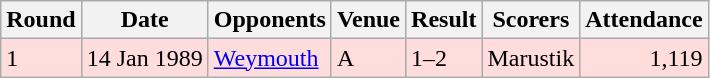<table class="wikitable">
<tr>
<th>Round</th>
<th>Date</th>
<th>Opponents</th>
<th>Venue</th>
<th>Result</th>
<th>Scorers</th>
<th>Attendance</th>
</tr>
<tr bgcolor="#ffdddd">
<td>1</td>
<td>14 Jan 1989</td>
<td><a href='#'>Weymouth</a></td>
<td>A</td>
<td>1–2</td>
<td>Marustik</td>
<td align="right">1,119</td>
</tr>
</table>
